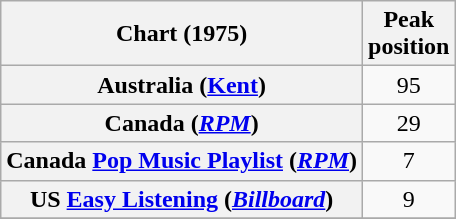<table class="wikitable sortable plainrowheaders">
<tr>
<th>Chart (1975)</th>
<th>Peak<br>position</th>
</tr>
<tr>
<th scope="row">Australia (<a href='#'>Kent</a>)</th>
<td align="center">95</td>
</tr>
<tr>
<th scope="row">Canada (<em><a href='#'>RPM</a></em>)</th>
<td align="center">29</td>
</tr>
<tr>
<th scope="row">Canada <a href='#'>Pop Music Playlist</a> (<em><a href='#'>RPM</a></em>)</th>
<td align="center">7</td>
</tr>
<tr>
<th scope="row">US <a href='#'>Easy Listening</a> (<em><a href='#'>Billboard</a></em>)</th>
<td align="center">9</td>
</tr>
<tr>
</tr>
</table>
